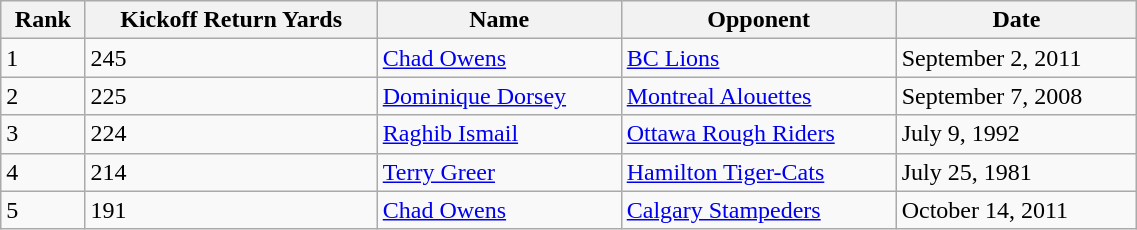<table class="wikitable" style="width:60%; text-align:left; border-collapse:collapse;">
<tr>
<th>Rank</th>
<th>Kickoff Return Yards</th>
<th>Name</th>
<th>Opponent</th>
<th>Date</th>
</tr>
<tr>
<td>1</td>
<td>245</td>
<td><a href='#'>Chad Owens</a></td>
<td><a href='#'>BC Lions</a></td>
<td>September 2, 2011</td>
</tr>
<tr>
<td>2</td>
<td>225</td>
<td><a href='#'>Dominique Dorsey</a></td>
<td><a href='#'>Montreal Alouettes</a></td>
<td>September 7, 2008</td>
</tr>
<tr>
<td>3</td>
<td>224</td>
<td><a href='#'>Raghib Ismail</a></td>
<td><a href='#'>Ottawa Rough Riders</a></td>
<td>July 9, 1992</td>
</tr>
<tr>
<td>4</td>
<td>214</td>
<td><a href='#'>Terry Greer</a></td>
<td><a href='#'>Hamilton Tiger-Cats</a></td>
<td>July 25, 1981</td>
</tr>
<tr>
<td>5</td>
<td>191</td>
<td><a href='#'>Chad Owens</a></td>
<td><a href='#'>Calgary Stampeders</a></td>
<td>October 14, 2011</td>
</tr>
</table>
